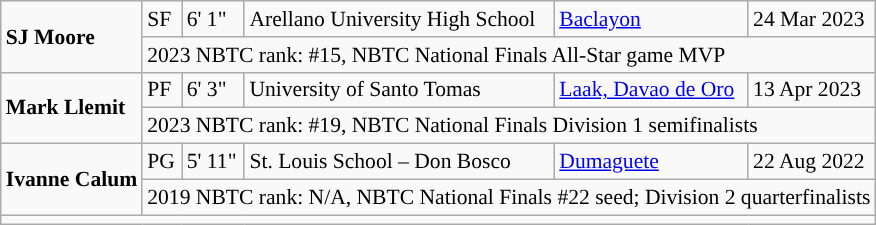<table class=wikitable style="font-size:90%">
<tr>
<td rowspan=2><strong>SJ Moore</strong></td>
<td>SF</td>
<td>6' 1"</td>
<td>Arellano University High School</td>
<td><a href='#'>Baclayon</a></td>
<td>24 Mar 2023</td>
</tr>
<tr>
<td colspan=5>2023 NBTC rank: #15, NBTC National Finals All-Star game MVP</td>
</tr>
<tr>
<td rowspan=2><strong>Mark Llemit</strong></td>
<td>PF</td>
<td>6' 3"</td>
<td>University of Santo Tomas</td>
<td><a href='#'>Laak, Davao de Oro</a></td>
<td>13 Apr 2023</td>
</tr>
<tr>
<td colspan=5>2023 NBTC rank: #19, NBTC National Finals Division 1 semifinalists</td>
</tr>
<tr>
<td rowspan=2><strong>Ivanne Calum</strong></td>
<td>PG</td>
<td>5' 11"</td>
<td>St. Louis School – Don Bosco</td>
<td><a href='#'>Dumaguete</a></td>
<td>22 Aug 2022</td>
</tr>
<tr>
<td colspan=5>2019 NBTC rank: N/A, NBTC National Finals  #22 seed; Division 2 quarterfinalists</td>
</tr>
<tr>
<td colspan=6></td>
</tr>
</table>
